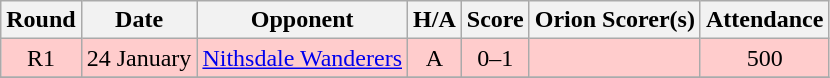<table class="wikitable" style="text-align:center">
<tr>
<th>Round</th>
<th>Date</th>
<th>Opponent</th>
<th>H/A</th>
<th>Score</th>
<th>Orion Scorer(s)</th>
<th>Attendance</th>
</tr>
<tr bgcolor=#FFCCCC>
<td>R1</td>
<td align=left>24 January</td>
<td align=left><a href='#'>Nithsdale Wanderers</a></td>
<td>A</td>
<td>0–1</td>
<td align=left></td>
<td>500</td>
</tr>
<tr>
</tr>
</table>
